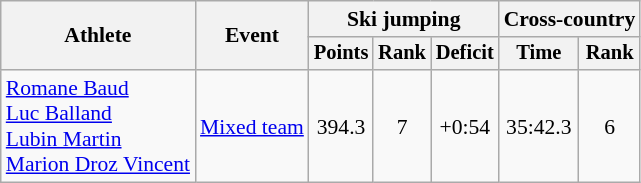<table class="wikitable" style="font-size:90%">
<tr>
<th rowspan="2">Athlete</th>
<th rowspan="2">Event</th>
<th colspan="3">Ski jumping</th>
<th colspan="2">Cross-country</th>
</tr>
<tr style="font-size:95%">
<th>Points</th>
<th>Rank</th>
<th>Deficit</th>
<th>Time</th>
<th>Rank</th>
</tr>
<tr align=center>
<td align=left><a href='#'>Romane Baud</a><br><a href='#'>Luc Balland</a><br><a href='#'>Lubin Martin</a><br><a href='#'>Marion Droz Vincent</a></td>
<td align=left><a href='#'>Mixed team</a></td>
<td>394.3</td>
<td>7</td>
<td>+0:54</td>
<td>35:42.3</td>
<td>6</td>
</tr>
</table>
